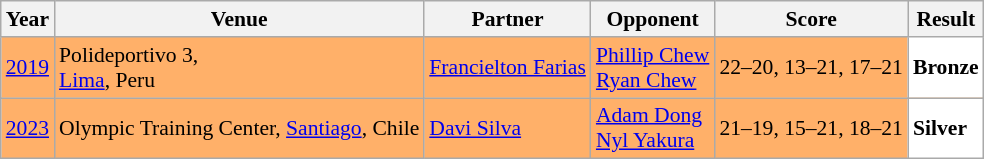<table class="sortable wikitable" style="font-size: 90%;">
<tr>
<th>Year</th>
<th>Venue</th>
<th>Partner</th>
<th>Opponent</th>
<th>Score</th>
<th>Result</th>
</tr>
<tr style="background:#FFB069">
<td align="center"><a href='#'>2019</a></td>
<td align="left">Polideportivo 3,<br><a href='#'>Lima</a>, Peru</td>
<td align="left"> <a href='#'>Francielton Farias</a></td>
<td align="left"> <a href='#'>Phillip Chew</a><br> <a href='#'>Ryan Chew</a></td>
<td align="left">22–20, 13–21, 17–21</td>
<td style="text-align:left; background:white"> <strong>Bronze</strong></td>
</tr>
<tr style="background:#FFB069">
<td align="center"><a href='#'>2023</a></td>
<td align="left">Olympic Training Center, <a href='#'>Santiago</a>, Chile</td>
<td align="left"> <a href='#'>Davi Silva</a></td>
<td align="left"> <a href='#'>Adam Dong</a><br> <a href='#'>Nyl Yakura</a></td>
<td align="left">21–19, 15–21, 18–21</td>
<td style="text-align:left; background:white"> <strong>Silver</strong></td>
</tr>
</table>
